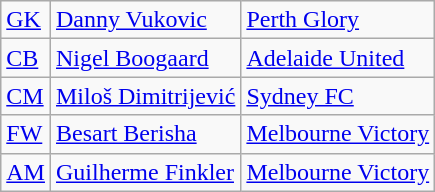<table class="wikitable">
<tr>
<td><a href='#'>GK</a></td>
<td> <a href='#'>Danny Vukovic</a></td>
<td><a href='#'>Perth Glory</a></td>
</tr>
<tr>
<td><a href='#'>CB</a></td>
<td> <a href='#'>Nigel Boogaard</a></td>
<td><a href='#'>Adelaide United</a></td>
</tr>
<tr>
<td><a href='#'>CM</a></td>
<td> <a href='#'>Miloš Dimitrijević</a></td>
<td><a href='#'>Sydney FC</a></td>
</tr>
<tr>
<td><a href='#'>FW</a></td>
<td> <a href='#'>Besart Berisha</a></td>
<td><a href='#'>Melbourne Victory</a></td>
</tr>
<tr>
<td><a href='#'>AM</a></td>
<td> <a href='#'>Guilherme Finkler</a></td>
<td><a href='#'>Melbourne Victory</a></td>
</tr>
</table>
